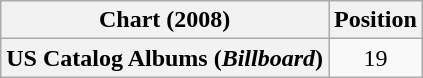<table class="wikitable sortable plainrowheaders" style="text-align:center">
<tr>
<th scope="col">Chart (2008)</th>
<th scope="col">Position</th>
</tr>
<tr>
<th scope="row">US Catalog Albums (<em>Billboard</em>)</th>
<td>19</td>
</tr>
</table>
